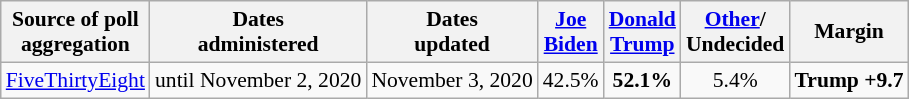<table class="wikitable sortable" style="text-align:center;font-size:90%;line-height:17px">
<tr>
<th>Source of poll<br>aggregation</th>
<th>Dates<br> administered</th>
<th>Dates<br> updated</th>
<th class="unsortable"><a href='#'>Joe<br>Biden</a><br></th>
<th class="unsortable"><a href='#'>Donald<br>Trump</a><br></th>
<th class="unsortable"><a href='#'>Other</a>/<br>Undecided<br></th>
<th>Margin</th>
</tr>
<tr>
<td><a href='#'>FiveThirtyEight</a></td>
<td>until November 2, 2020</td>
<td>November 3, 2020</td>
<td>42.5%</td>
<td><strong>52.1%</strong></td>
<td>5.4%</td>
<td><strong>Trump +9.7</strong></td>
</tr>
</table>
